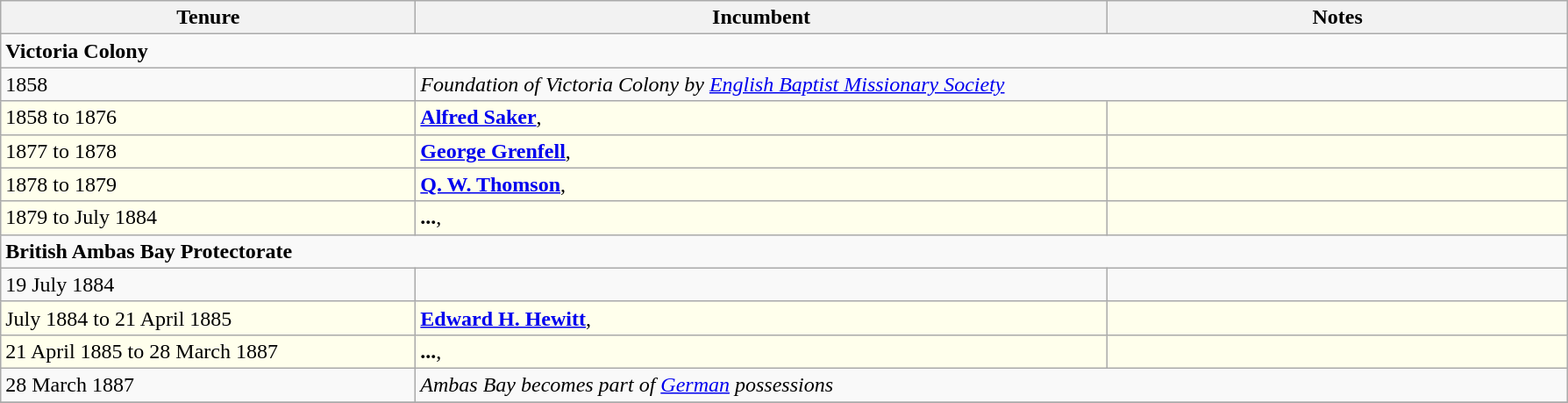<table class="wikitable">
<tr align=left>
<th width="18%">Tenure</th>
<th width="30%">Incumbent</th>
<th width="20%">Notes</th>
</tr>
<tr valign=top>
<td colspan=3><strong>Victoria Colony</strong></td>
</tr>
<tr valign=top>
<td>1858</td>
<td colspan=2><em>Foundation of Victoria Colony by <a href='#'>English Baptist Missionary Society</a></em></td>
</tr>
<tr valign=top bgcolor="#ffffec">
<td>1858 to 1876</td>
<td><strong><a href='#'>Alfred Saker</a></strong>, </td>
<td> </td>
</tr>
<tr valign=top bgcolor="#ffffec">
<td>1877 to 1878</td>
<td><strong><a href='#'>George Grenfell</a></strong>, </td>
<td> </td>
</tr>
<tr valign=top bgcolor="#ffffec">
<td>1878 to 1879</td>
<td><strong><a href='#'>Q. W. Thomson</a></strong>, </td>
<td> </td>
</tr>
<tr valign=top bgcolor="#ffffec">
<td>1879 to July 1884</td>
<td><strong>...</strong>, </td>
<td> </td>
</tr>
<tr valign=top>
<td colspan=3><strong>British Ambas Bay Protectorate</strong></td>
</tr>
<tr valign=top>
<td>19 July 1884</td>
<td> </td>
<td> </td>
</tr>
<tr valign=top bgcolor="#ffffec">
<td>July 1884 to 21 April 1885</td>
<td><strong><a href='#'>Edward H. Hewitt</a></strong>, </td>
<td> </td>
</tr>
<tr valign=top bgcolor="#ffffec">
<td>21 April 1885 to 28 March 1887</td>
<td><strong>...</strong>, </td>
<td> </td>
</tr>
<tr valign=top>
<td>28 March 1887</td>
<td colspan=2><em>Ambas Bay becomes part of <a href='#'>German</a> possessions</em></td>
</tr>
<tr valign=top>
</tr>
</table>
